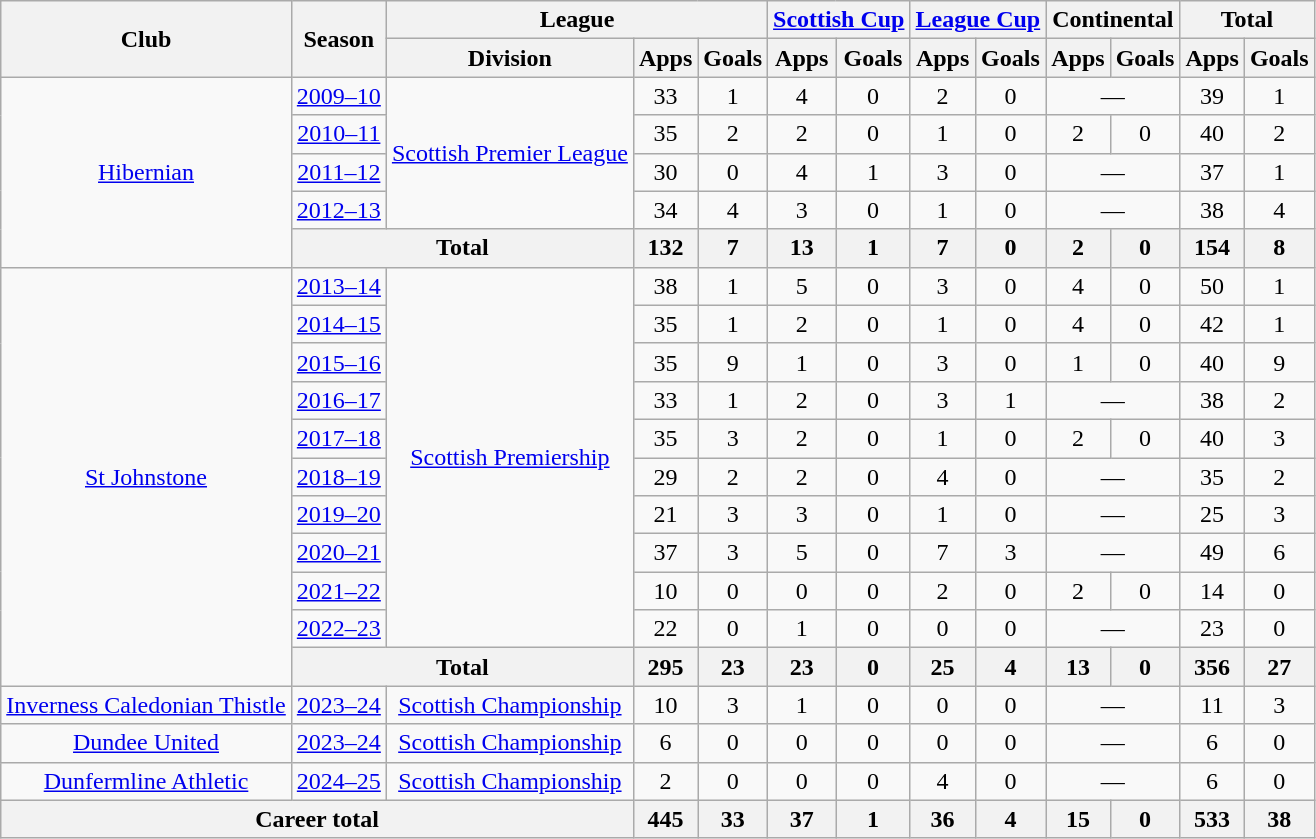<table class="wikitable" style="text-align:center">
<tr>
<th rowspan="2">Club</th>
<th rowspan="2">Season</th>
<th colspan="3">League</th>
<th colspan="2"><a href='#'>Scottish Cup</a></th>
<th colspan="2"><a href='#'>League Cup</a></th>
<th colspan="2">Continental</th>
<th colspan="2">Total</th>
</tr>
<tr>
<th>Division</th>
<th>Apps</th>
<th>Goals</th>
<th>Apps</th>
<th>Goals</th>
<th>Apps</th>
<th>Goals</th>
<th>Apps</th>
<th>Goals</th>
<th>Apps</th>
<th>Goals</th>
</tr>
<tr>
<td rowspan="5"><a href='#'>Hibernian</a></td>
<td><a href='#'>2009–10</a></td>
<td rowspan="4"><a href='#'>Scottish Premier League</a></td>
<td>33</td>
<td>1</td>
<td>4</td>
<td>0</td>
<td>2</td>
<td>0</td>
<td colspan="2">—</td>
<td>39</td>
<td>1</td>
</tr>
<tr>
<td><a href='#'>2010–11</a></td>
<td>35</td>
<td>2</td>
<td>2</td>
<td>0</td>
<td>1</td>
<td>0</td>
<td>2</td>
<td>0</td>
<td>40</td>
<td>2</td>
</tr>
<tr>
<td><a href='#'>2011–12</a></td>
<td>30</td>
<td>0</td>
<td>4</td>
<td>1</td>
<td>3</td>
<td>0</td>
<td colspan="2">—</td>
<td>37</td>
<td>1</td>
</tr>
<tr>
<td><a href='#'>2012–13</a></td>
<td>34</td>
<td>4</td>
<td>3</td>
<td>0</td>
<td>1</td>
<td>0</td>
<td colspan="2">—</td>
<td>38</td>
<td>4</td>
</tr>
<tr>
<th colspan="2">Total</th>
<th>132</th>
<th>7</th>
<th>13</th>
<th>1</th>
<th>7</th>
<th>0</th>
<th>2</th>
<th>0</th>
<th>154</th>
<th>8</th>
</tr>
<tr>
<td rowspan="11"><a href='#'>St Johnstone</a></td>
<td><a href='#'>2013–14</a></td>
<td rowspan="10"><a href='#'>Scottish Premiership</a></td>
<td>38</td>
<td>1</td>
<td>5</td>
<td>0</td>
<td>3</td>
<td>0</td>
<td>4</td>
<td>0</td>
<td>50</td>
<td>1</td>
</tr>
<tr>
<td><a href='#'>2014–15</a></td>
<td>35</td>
<td>1</td>
<td>2</td>
<td>0</td>
<td>1</td>
<td>0</td>
<td>4</td>
<td>0</td>
<td>42</td>
<td>1</td>
</tr>
<tr>
<td><a href='#'>2015–16</a></td>
<td>35</td>
<td>9</td>
<td>1</td>
<td>0</td>
<td>3</td>
<td>0</td>
<td>1</td>
<td>0</td>
<td>40</td>
<td>9</td>
</tr>
<tr>
<td><a href='#'>2016–17</a></td>
<td>33</td>
<td>1</td>
<td>2</td>
<td>0</td>
<td>3</td>
<td>1</td>
<td colspan="2">—</td>
<td>38</td>
<td>2</td>
</tr>
<tr>
<td><a href='#'>2017–18</a></td>
<td>35</td>
<td>3</td>
<td>2</td>
<td>0</td>
<td>1</td>
<td>0</td>
<td>2</td>
<td>0</td>
<td>40</td>
<td>3</td>
</tr>
<tr>
<td><a href='#'>2018–19</a></td>
<td>29</td>
<td>2</td>
<td>2</td>
<td>0</td>
<td>4</td>
<td>0</td>
<td colspan="2">—</td>
<td>35</td>
<td>2</td>
</tr>
<tr>
<td><a href='#'>2019–20</a></td>
<td>21</td>
<td>3</td>
<td>3</td>
<td>0</td>
<td>1</td>
<td>0</td>
<td colspan="2">—</td>
<td>25</td>
<td>3</td>
</tr>
<tr>
<td><a href='#'>2020–21</a></td>
<td>37</td>
<td>3</td>
<td>5</td>
<td>0</td>
<td>7</td>
<td>3</td>
<td colspan="2">—</td>
<td>49</td>
<td>6</td>
</tr>
<tr>
<td><a href='#'>2021–22</a></td>
<td>10</td>
<td>0</td>
<td>0</td>
<td>0</td>
<td>2</td>
<td>0</td>
<td>2</td>
<td>0</td>
<td>14</td>
<td>0</td>
</tr>
<tr>
<td><a href='#'>2022–23</a></td>
<td>22</td>
<td>0</td>
<td>1</td>
<td>0</td>
<td>0</td>
<td>0</td>
<td colspan="2">—</td>
<td>23</td>
<td>0</td>
</tr>
<tr>
<th colspan="2">Total</th>
<th>295</th>
<th>23</th>
<th>23</th>
<th>0</th>
<th>25</th>
<th>4</th>
<th>13</th>
<th>0</th>
<th>356</th>
<th>27</th>
</tr>
<tr>
<td><a href='#'>Inverness Caledonian Thistle</a></td>
<td><a href='#'>2023–24</a></td>
<td><a href='#'>Scottish Championship</a></td>
<td>10</td>
<td>3</td>
<td>1</td>
<td>0</td>
<td>0</td>
<td>0</td>
<td colspan="2">—</td>
<td>11</td>
<td>3</td>
</tr>
<tr>
<td><a href='#'>Dundee United</a></td>
<td><a href='#'>2023–24</a></td>
<td><a href='#'>Scottish Championship</a></td>
<td>6</td>
<td>0</td>
<td>0</td>
<td>0</td>
<td>0</td>
<td>0</td>
<td colspan="2">—</td>
<td>6</td>
<td>0</td>
</tr>
<tr>
<td><a href='#'>Dunfermline Athletic</a></td>
<td><a href='#'>2024–25</a></td>
<td><a href='#'>Scottish Championship</a></td>
<td>2</td>
<td>0</td>
<td>0</td>
<td>0</td>
<td>4</td>
<td>0</td>
<td colspan="2">—</td>
<td>6</td>
<td>0</td>
</tr>
<tr>
<th colspan="3">Career total</th>
<th>445</th>
<th>33</th>
<th>37</th>
<th>1</th>
<th>36</th>
<th>4</th>
<th>15</th>
<th>0</th>
<th>533</th>
<th>38</th>
</tr>
</table>
